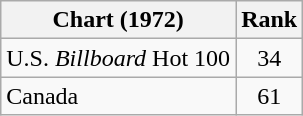<table class="wikitable">
<tr>
<th align="left">Chart (1972)</th>
<th style="text-align:center;">Rank</th>
</tr>
<tr>
<td>U.S. <em>Billboard</em> Hot 100</td>
<td style="text-align:center;">34</td>
</tr>
<tr>
<td>Canada</td>
<td style="text-align:center;">61</td>
</tr>
</table>
